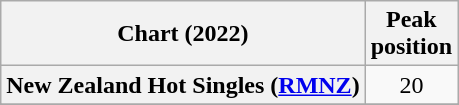<table class="wikitable sortable plainrowheaders" style="text-align:center">
<tr>
<th scope="col">Chart (2022)</th>
<th scope="col">Peak<br>position</th>
</tr>
<tr>
<th scope="row">New Zealand Hot Singles (<a href='#'>RMNZ</a>)</th>
<td>20</td>
</tr>
<tr>
</tr>
<tr>
</tr>
</table>
